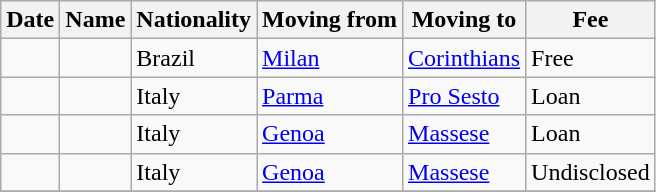<table class="wikitable sortable">
<tr>
<th>Date</th>
<th>Name</th>
<th>Nationality</th>
<th>Moving from</th>
<th>Moving to</th>
<th>Fee</th>
</tr>
<tr>
<td></td>
<td></td>
<td>Brazil</td>
<td><a href='#'>Milan</a></td>
<td> <a href='#'>Corinthians</a></td>
<td>Free</td>
</tr>
<tr>
<td></td>
<td></td>
<td>Italy</td>
<td><a href='#'>Parma</a></td>
<td><a href='#'>Pro Sesto</a></td>
<td>Loan</td>
</tr>
<tr>
<td></td>
<td></td>
<td>Italy</td>
<td><a href='#'>Genoa</a></td>
<td><a href='#'>Massese</a></td>
<td>Loan</td>
</tr>
<tr>
<td></td>
<td></td>
<td>Italy</td>
<td><a href='#'>Genoa</a></td>
<td><a href='#'>Massese</a></td>
<td>Undisclosed </td>
</tr>
<tr>
</tr>
</table>
